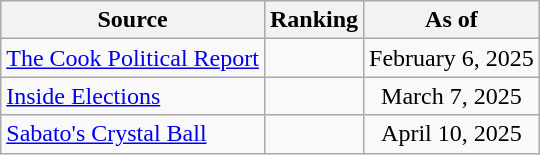<table class="wikitable" style="text-align:center">
<tr>
<th>Source</th>
<th>Ranking</th>
<th>As of</th>
</tr>
<tr>
<td align=left><a href='#'>The Cook Political Report</a></td>
<td></td>
<td>February 6, 2025</td>
</tr>
<tr>
<td align=left><a href='#'>Inside Elections</a></td>
<td></td>
<td>March 7, 2025</td>
</tr>
<tr>
<td align=left><a href='#'>Sabato's Crystal Ball</a></td>
<td></td>
<td>April 10, 2025</td>
</tr>
</table>
